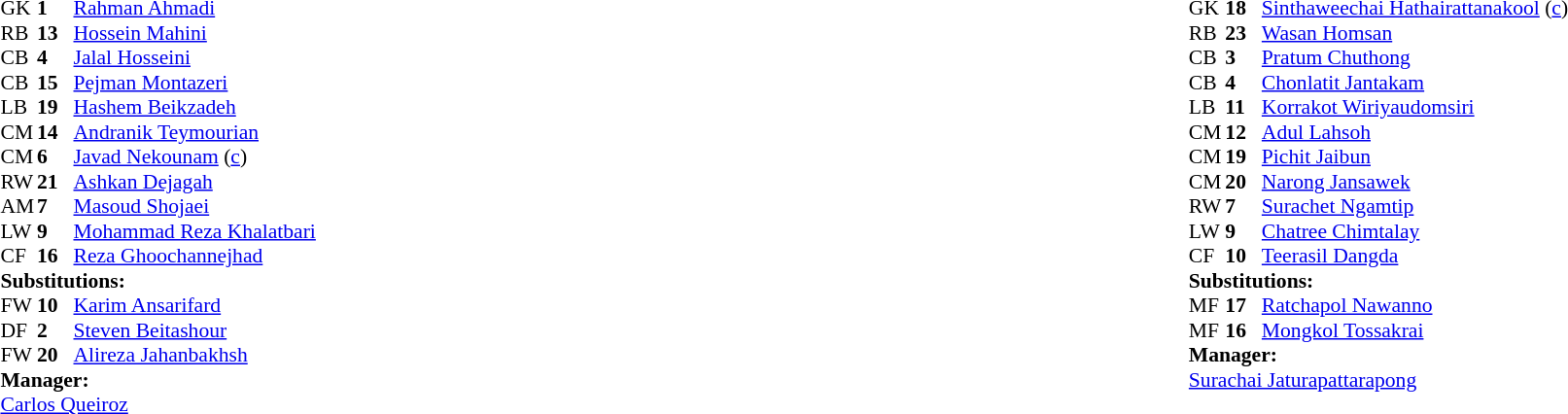<table width="100%">
<tr>
<td valign="top" width="40%"><br><table style="font-size:90%;" cellspacing="0" cellpadding="0">
<tr>
<th width="25"></th>
<th width="25"></th>
</tr>
<tr>
<td>GK</td>
<td><strong>1</strong></td>
<td><a href='#'>Rahman Ahmadi</a></td>
</tr>
<tr>
<td>RB</td>
<td><strong>13</strong></td>
<td><a href='#'>Hossein Mahini</a></td>
<td></td>
<td></td>
</tr>
<tr>
<td>CB</td>
<td><strong>4</strong></td>
<td><a href='#'>Jalal Hosseini</a></td>
</tr>
<tr>
<td>CB</td>
<td><strong>15</strong></td>
<td><a href='#'>Pejman Montazeri</a></td>
</tr>
<tr>
<td>LB</td>
<td><strong>19</strong></td>
<td><a href='#'>Hashem Beikzadeh</a></td>
</tr>
<tr>
<td>CM</td>
<td><strong>14</strong></td>
<td><a href='#'>Andranik Teymourian</a></td>
</tr>
<tr>
<td>CM</td>
<td><strong>6</strong></td>
<td><a href='#'>Javad Nekounam</a> (<a href='#'>c</a>)</td>
</tr>
<tr>
<td>RW</td>
<td><strong>21</strong></td>
<td><a href='#'>Ashkan Dejagah</a></td>
<td></td>
<td></td>
</tr>
<tr>
<td>AM</td>
<td><strong>7</strong></td>
<td><a href='#'>Masoud Shojaei</a></td>
<td></td>
<td></td>
</tr>
<tr>
<td>LW</td>
<td><strong>9</strong></td>
<td><a href='#'>Mohammad Reza Khalatbari</a></td>
</tr>
<tr>
<td>CF</td>
<td><strong>16</strong></td>
<td><a href='#'>Reza Ghoochannejhad</a></td>
</tr>
<tr>
<td colspan=3><strong>Substitutions:</strong></td>
</tr>
<tr>
<td>FW</td>
<td><strong>10</strong></td>
<td><a href='#'>Karim Ansarifard</a></td>
<td></td>
<td></td>
</tr>
<tr>
<td>DF</td>
<td><strong>2</strong></td>
<td><a href='#'>Steven Beitashour</a></td>
<td></td>
<td></td>
</tr>
<tr>
<td>FW</td>
<td><strong>20</strong></td>
<td><a href='#'>Alireza Jahanbakhsh</a></td>
<td></td>
<td></td>
</tr>
<tr>
<td colspan=3><strong>Manager:</strong></td>
</tr>
<tr>
<td colspan=4> <a href='#'>Carlos Queiroz</a></td>
</tr>
</table>
</td>
<td valign="top"></td>
<td valign="top" width="50%"><br><table style="font-size:90%;" cellspacing="0" cellpadding="0" align="center">
<tr>
<th width=25></th>
<th width=25></th>
</tr>
<tr>
<td>GK</td>
<td><strong>18</strong></td>
<td><a href='#'>Sinthaweechai Hathairattanakool</a> (<a href='#'>c</a>)</td>
</tr>
<tr>
<td>RB</td>
<td><strong>23</strong></td>
<td><a href='#'>Wasan Homsan</a></td>
</tr>
<tr>
<td>CB</td>
<td><strong>3</strong></td>
<td><a href='#'>Pratum Chuthong</a></td>
</tr>
<tr>
<td>CB</td>
<td><strong>4</strong></td>
<td><a href='#'>Chonlatit Jantakam</a></td>
</tr>
<tr>
<td>LB</td>
<td><strong>11</strong></td>
<td><a href='#'>Korrakot Wiriyaudomsiri</a></td>
<td></td>
</tr>
<tr>
<td>CM</td>
<td><strong>12</strong></td>
<td><a href='#'>Adul Lahsoh</a></td>
</tr>
<tr>
<td>CM</td>
<td><strong>19</strong></td>
<td><a href='#'>Pichit Jaibun</a></td>
<td></td>
</tr>
<tr>
<td>CM</td>
<td><strong>20</strong></td>
<td><a href='#'>Narong Jansawek</a></td>
<td></td>
<td></td>
</tr>
<tr>
<td>RW</td>
<td><strong>7</strong></td>
<td><a href='#'>Surachet Ngamtip</a></td>
<td></td>
<td></td>
</tr>
<tr>
<td>LW</td>
<td><strong>9</strong></td>
<td><a href='#'>Chatree Chimtalay</a></td>
</tr>
<tr>
<td>CF</td>
<td><strong>10</strong></td>
<td><a href='#'>Teerasil Dangda</a></td>
</tr>
<tr>
<td colspan=3><strong>Substitutions:</strong></td>
</tr>
<tr>
<td>MF</td>
<td><strong>17</strong></td>
<td><a href='#'>Ratchapol Nawanno</a></td>
<td></td>
<td></td>
</tr>
<tr>
<td>MF</td>
<td><strong>16</strong></td>
<td><a href='#'>Mongkol Tossakrai</a></td>
<td></td>
<td></td>
</tr>
<tr>
<td colspan=3><strong>Manager:</strong></td>
</tr>
<tr>
<td colspan=4> <a href='#'>Surachai Jaturapattarapong</a></td>
</tr>
</table>
</td>
</tr>
</table>
